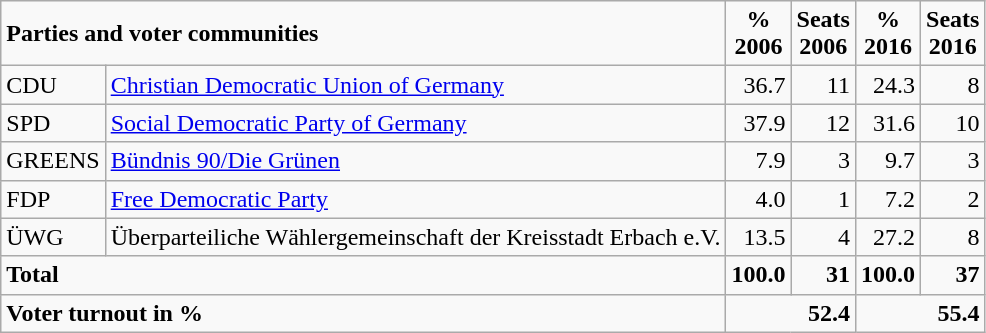<table class="wikitable">
<tr --  class="hintergrundfarbe5">
<td colspan="2"><strong>Parties and voter communities</strong></td>
<td align="center"><strong>%<br>2006</strong></td>
<td align="center"><strong>Seats<br>2006</strong></td>
<td align="center"><strong>%<br>2016</strong></td>
<td align="center"><strong>Seats<br>2016</strong></td>
</tr>
<tr --->
<td>CDU</td>
<td><a href='#'>Christian Democratic Union of Germany</a></td>
<td align="right">36.7</td>
<td align="right">11</td>
<td align="right">24.3</td>
<td align="right">8</td>
</tr>
<tr --->
<td>SPD</td>
<td><a href='#'>Social Democratic Party of Germany</a></td>
<td align="right">37.9</td>
<td align="right">12</td>
<td align="right">31.6</td>
<td align="right">10</td>
</tr>
<tr --->
<td>GREENS</td>
<td><a href='#'>Bündnis 90/Die Grünen</a></td>
<td align="right">7.9</td>
<td align="right">3</td>
<td align="right">9.7</td>
<td align="right">3</td>
</tr>
<tr --->
<td>FDP</td>
<td><a href='#'>Free Democratic Party</a></td>
<td align="right">4.0</td>
<td align="right">1</td>
<td align="right">7.2</td>
<td align="right">2</td>
</tr>
<tr --->
<td>ÜWG</td>
<td>Überparteiliche Wählergemeinschaft der Kreisstadt Erbach e.V.</td>
<td align="right">13.5</td>
<td align="right">4</td>
<td align="right">27.2</td>
<td align="right">8</td>
</tr>
<tr --- class="hintergrundfarbe5">
<td colspan="2"><strong>Total</strong></td>
<td align="right"><strong>100.0</strong></td>
<td align="right"><strong>31</strong></td>
<td align="right"><strong>100.0</strong></td>
<td align="right"><strong>37</strong></td>
</tr>
<tr --- class="hintergrundfarbe5">
<td colspan="2"><strong>Voter turnout in %</strong></td>
<td colspan="2" align="right"><strong>52.4</strong></td>
<td colspan="2" align="right"><strong>55.4</strong></td>
</tr>
</table>
